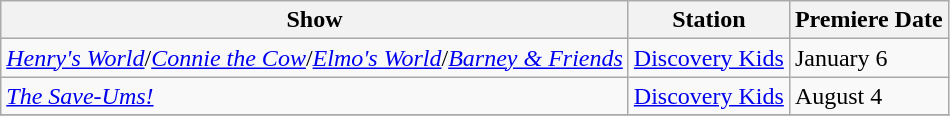<table class="wikitable">
<tr>
<th>Show</th>
<th>Station</th>
<th>Premiere Date</th>
</tr>
<tr>
<td><em><a href='#'>Henry's World</a></em>/<em><a href='#'>Connie the Cow</a></em>/<em><a href='#'>Elmo's World</a></em>/<em><a href='#'>Barney & Friends</a></em></td>
<td><a href='#'>Discovery Kids</a></td>
<td>January 6</td>
</tr>
<tr>
<td><em><a href='#'>The Save-Ums!</a></em></td>
<td><a href='#'>Discovery Kids</a></td>
<td>August 4</td>
</tr>
<tr>
</tr>
</table>
